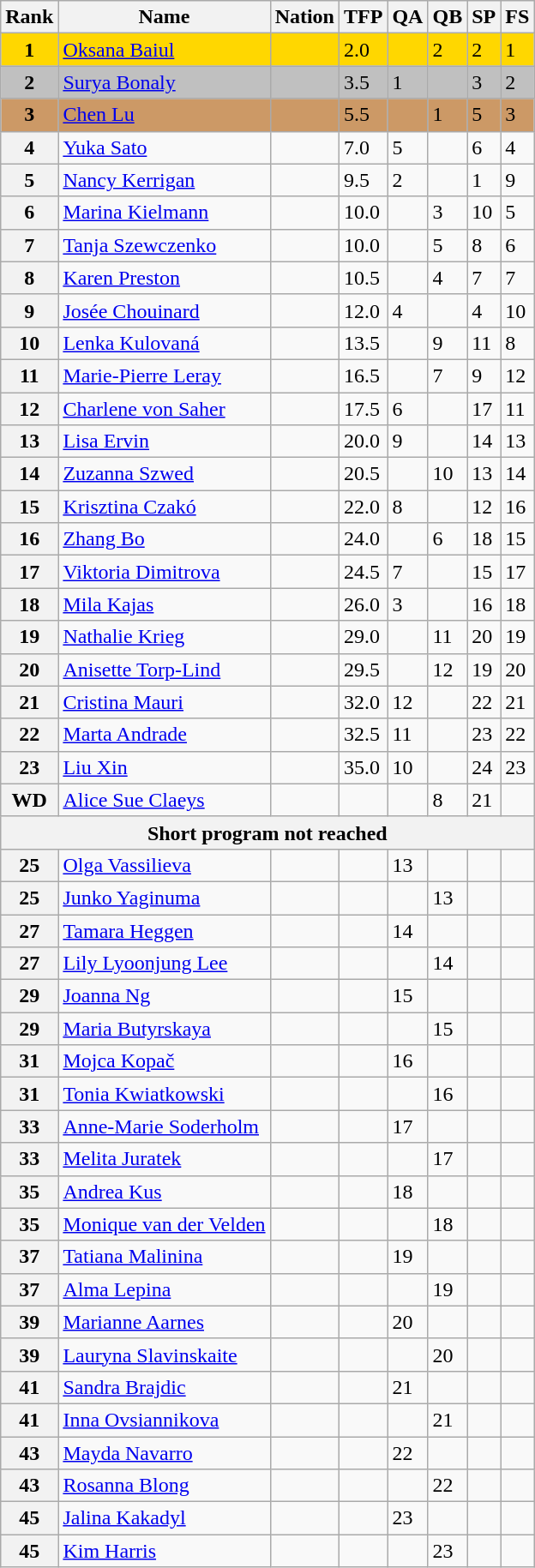<table class="wikitable">
<tr>
<th>Rank</th>
<th>Name</th>
<th>Nation</th>
<th>TFP</th>
<th>QA</th>
<th>QB</th>
<th>SP</th>
<th>FS</th>
</tr>
<tr style="background:gold;">
<td style="text-align:center;"><strong>1</strong></td>
<td><a href='#'>Oksana Baiul</a></td>
<td></td>
<td>2.0</td>
<td></td>
<td>2</td>
<td>2</td>
<td>1</td>
</tr>
<tr style="background:silver;">
<td style="text-align:center;"><strong>2</strong></td>
<td><a href='#'>Surya Bonaly</a></td>
<td></td>
<td>3.5</td>
<td>1</td>
<td></td>
<td>3</td>
<td>2</td>
</tr>
<tr style="background:#c96;">
<td style="text-align:center;"><strong>3</strong></td>
<td><a href='#'>Chen Lu</a></td>
<td></td>
<td>5.5</td>
<td></td>
<td>1</td>
<td>5</td>
<td>3</td>
</tr>
<tr>
<th>4</th>
<td><a href='#'>Yuka Sato</a></td>
<td></td>
<td>7.0</td>
<td>5</td>
<td></td>
<td>6</td>
<td>4</td>
</tr>
<tr>
<th>5</th>
<td><a href='#'>Nancy Kerrigan</a></td>
<td></td>
<td>9.5</td>
<td>2</td>
<td></td>
<td>1</td>
<td>9</td>
</tr>
<tr>
<th>6</th>
<td><a href='#'>Marina Kielmann</a></td>
<td></td>
<td>10.0</td>
<td></td>
<td>3</td>
<td>10</td>
<td>5</td>
</tr>
<tr>
<th>7</th>
<td><a href='#'>Tanja Szewczenko</a></td>
<td></td>
<td>10.0</td>
<td></td>
<td>5</td>
<td>8</td>
<td>6</td>
</tr>
<tr>
<th>8</th>
<td><a href='#'>Karen Preston</a></td>
<td></td>
<td>10.5</td>
<td></td>
<td>4</td>
<td>7</td>
<td>7</td>
</tr>
<tr>
<th>9</th>
<td><a href='#'>Josée Chouinard</a></td>
<td></td>
<td>12.0</td>
<td>4</td>
<td></td>
<td>4</td>
<td>10</td>
</tr>
<tr>
<th>10</th>
<td><a href='#'>Lenka Kulovaná</a></td>
<td></td>
<td>13.5</td>
<td></td>
<td>9</td>
<td>11</td>
<td>8</td>
</tr>
<tr>
<th>11</th>
<td><a href='#'>Marie-Pierre Leray</a></td>
<td></td>
<td>16.5</td>
<td></td>
<td>7</td>
<td>9</td>
<td>12</td>
</tr>
<tr>
<th>12</th>
<td><a href='#'>Charlene von Saher</a></td>
<td></td>
<td>17.5</td>
<td>6</td>
<td></td>
<td>17</td>
<td>11</td>
</tr>
<tr>
<th>13</th>
<td><a href='#'>Lisa Ervin</a></td>
<td></td>
<td>20.0</td>
<td>9</td>
<td></td>
<td>14</td>
<td>13</td>
</tr>
<tr>
<th>14</th>
<td><a href='#'>Zuzanna Szwed</a></td>
<td></td>
<td>20.5</td>
<td></td>
<td>10</td>
<td>13</td>
<td>14</td>
</tr>
<tr>
<th>15</th>
<td><a href='#'>Krisztina Czakó</a></td>
<td></td>
<td>22.0</td>
<td>8</td>
<td></td>
<td>12</td>
<td>16</td>
</tr>
<tr>
<th>16</th>
<td><a href='#'>Zhang Bo</a></td>
<td></td>
<td>24.0</td>
<td></td>
<td>6</td>
<td>18</td>
<td>15</td>
</tr>
<tr>
<th>17</th>
<td><a href='#'>Viktoria Dimitrova</a></td>
<td></td>
<td>24.5</td>
<td>7</td>
<td></td>
<td>15</td>
<td>17</td>
</tr>
<tr>
<th>18</th>
<td><a href='#'>Mila Kajas</a></td>
<td></td>
<td>26.0</td>
<td>3</td>
<td></td>
<td>16</td>
<td>18</td>
</tr>
<tr>
<th>19</th>
<td><a href='#'>Nathalie Krieg</a></td>
<td></td>
<td>29.0</td>
<td></td>
<td>11</td>
<td>20</td>
<td>19</td>
</tr>
<tr>
<th>20</th>
<td><a href='#'>Anisette Torp-Lind</a></td>
<td></td>
<td>29.5</td>
<td></td>
<td>12</td>
<td>19</td>
<td>20</td>
</tr>
<tr>
<th>21</th>
<td><a href='#'>Cristina Mauri</a></td>
<td></td>
<td>32.0</td>
<td>12</td>
<td></td>
<td>22</td>
<td>21</td>
</tr>
<tr>
<th>22</th>
<td><a href='#'>Marta Andrade</a></td>
<td></td>
<td>32.5</td>
<td>11</td>
<td></td>
<td>23</td>
<td>22</td>
</tr>
<tr>
<th>23</th>
<td><a href='#'>Liu Xin</a></td>
<td></td>
<td>35.0</td>
<td>10</td>
<td></td>
<td>24</td>
<td>23</td>
</tr>
<tr>
<th>WD</th>
<td><a href='#'>Alice Sue Claeys</a></td>
<td></td>
<td></td>
<td></td>
<td>8</td>
<td>21</td>
<td></td>
</tr>
<tr>
<th colspan=8>Short program not reached</th>
</tr>
<tr>
<th>25</th>
<td><a href='#'>Olga Vassilieva</a></td>
<td></td>
<td></td>
<td>13</td>
<td></td>
<td></td>
<td></td>
</tr>
<tr>
<th>25</th>
<td><a href='#'>Junko Yaginuma</a></td>
<td></td>
<td></td>
<td></td>
<td>13</td>
<td></td>
<td></td>
</tr>
<tr>
<th>27</th>
<td><a href='#'>Tamara Heggen</a></td>
<td></td>
<td></td>
<td>14</td>
<td></td>
<td></td>
<td></td>
</tr>
<tr>
<th>27</th>
<td><a href='#'>Lily Lyoonjung Lee</a></td>
<td></td>
<td></td>
<td></td>
<td>14</td>
<td></td>
<td></td>
</tr>
<tr>
<th>29</th>
<td><a href='#'>Joanna Ng</a></td>
<td></td>
<td></td>
<td>15</td>
<td></td>
<td></td>
<td></td>
</tr>
<tr>
<th>29</th>
<td><a href='#'>Maria Butyrskaya</a></td>
<td></td>
<td></td>
<td></td>
<td>15</td>
<td></td>
<td></td>
</tr>
<tr>
<th>31</th>
<td><a href='#'>Mojca Kopač</a></td>
<td></td>
<td></td>
<td>16</td>
<td></td>
<td></td>
<td></td>
</tr>
<tr>
<th>31</th>
<td><a href='#'>Tonia Kwiatkowski</a></td>
<td></td>
<td></td>
<td></td>
<td>16</td>
<td></td>
<td></td>
</tr>
<tr>
<th>33</th>
<td><a href='#'>Anne-Marie Soderholm</a></td>
<td></td>
<td></td>
<td>17</td>
<td></td>
<td></td>
<td></td>
</tr>
<tr>
<th>33</th>
<td><a href='#'>Melita Juratek</a></td>
<td></td>
<td></td>
<td></td>
<td>17</td>
<td></td>
<td></td>
</tr>
<tr>
<th>35</th>
<td><a href='#'>Andrea Kus</a></td>
<td></td>
<td></td>
<td>18</td>
<td></td>
<td></td>
<td></td>
</tr>
<tr>
<th>35</th>
<td><a href='#'>Monique van der Velden</a></td>
<td></td>
<td></td>
<td></td>
<td>18</td>
<td></td>
<td></td>
</tr>
<tr>
<th>37</th>
<td><a href='#'>Tatiana Malinina</a></td>
<td></td>
<td></td>
<td>19</td>
<td></td>
<td></td>
<td></td>
</tr>
<tr>
<th>37</th>
<td><a href='#'>Alma Lepina</a></td>
<td></td>
<td></td>
<td></td>
<td>19</td>
<td></td>
<td></td>
</tr>
<tr>
<th>39</th>
<td><a href='#'>Marianne Aarnes</a></td>
<td></td>
<td></td>
<td>20</td>
<td></td>
<td></td>
<td></td>
</tr>
<tr>
<th>39</th>
<td><a href='#'>Lauryna Slavinskaite</a></td>
<td></td>
<td></td>
<td></td>
<td>20</td>
<td></td>
<td></td>
</tr>
<tr>
<th>41</th>
<td><a href='#'>Sandra Brajdic</a></td>
<td></td>
<td></td>
<td>21</td>
<td></td>
<td></td>
<td></td>
</tr>
<tr>
<th>41</th>
<td><a href='#'>Inna Ovsiannikova</a></td>
<td></td>
<td></td>
<td></td>
<td>21</td>
<td></td>
<td></td>
</tr>
<tr>
<th>43</th>
<td><a href='#'>Mayda Navarro</a></td>
<td></td>
<td></td>
<td>22</td>
<td></td>
<td></td>
<td></td>
</tr>
<tr>
<th>43</th>
<td><a href='#'>Rosanna Blong</a></td>
<td></td>
<td></td>
<td></td>
<td>22</td>
<td></td>
<td></td>
</tr>
<tr>
<th>45</th>
<td><a href='#'>Jalina Kakadyl</a></td>
<td></td>
<td></td>
<td>23</td>
<td></td>
<td></td>
<td></td>
</tr>
<tr>
<th>45</th>
<td><a href='#'>Kim Harris</a></td>
<td></td>
<td></td>
<td></td>
<td>23</td>
<td></td>
<td></td>
</tr>
</table>
